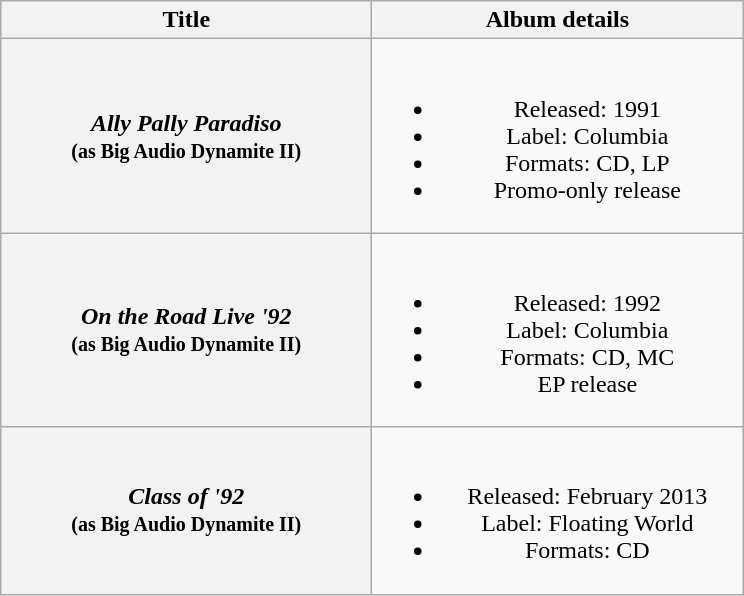<table class="wikitable plainrowheaders" style="text-align:center;">
<tr>
<th scope="col" style="width:15em;">Title</th>
<th scope="col" style="width:15em;">Album details</th>
</tr>
<tr>
<th scope="row"><em>Ally Pally Paradiso</em><br><small>(as Big Audio Dynamite II)</small></th>
<td><br><ul><li>Released: 1991</li><li>Label: Columbia</li><li>Formats: CD, LP</li><li>Promo-only release</li></ul></td>
</tr>
<tr>
<th scope="row"><em>On the Road Live '92</em><br><small>(as Big Audio Dynamite II)</small></th>
<td><br><ul><li>Released: 1992</li><li>Label: Columbia</li><li>Formats: CD, MC</li><li>EP release</li></ul></td>
</tr>
<tr>
<th scope="row"><em>Class of '92</em><br><small>(as Big Audio Dynamite II)</small></th>
<td><br><ul><li>Released: February 2013</li><li>Label: Floating World</li><li>Formats: CD</li></ul></td>
</tr>
</table>
